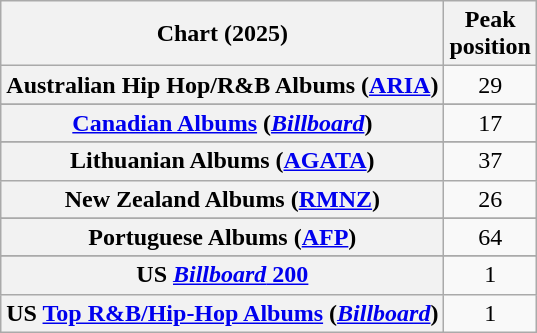<table class="wikitable sortable plainrowheaders" style="text-align:center">
<tr>
<th scope="col">Chart (2025)</th>
<th scope="col">Peak<br>position</th>
</tr>
<tr>
<th scope="row">Australian Hip Hop/R&B Albums (<a href='#'>ARIA</a>)</th>
<td>29</td>
</tr>
<tr>
</tr>
<tr>
</tr>
<tr>
</tr>
<tr>
<th scope="row"><a href='#'>Canadian Albums</a> (<em><a href='#'>Billboard</a></em>)</th>
<td>17</td>
</tr>
<tr>
</tr>
<tr>
</tr>
<tr>
</tr>
<tr>
<th scope="row">Lithuanian Albums (<a href='#'>AGATA</a>)</th>
<td>37</td>
</tr>
<tr>
<th scope="row">New Zealand Albums (<a href='#'>RMNZ</a>)</th>
<td>26</td>
</tr>
<tr>
</tr>
<tr>
<th scope="row">Portuguese Albums (<a href='#'>AFP</a>)</th>
<td>64</td>
</tr>
<tr>
</tr>
<tr>
</tr>
<tr>
</tr>
<tr>
</tr>
<tr>
<th scope="row">US <a href='#'><em>Billboard</em> 200</a></th>
<td>1</td>
</tr>
<tr>
<th scope="row">US <a href='#'>Top R&B/Hip-Hop Albums</a> (<em><a href='#'>Billboard</a></em>)</th>
<td>1</td>
</tr>
</table>
